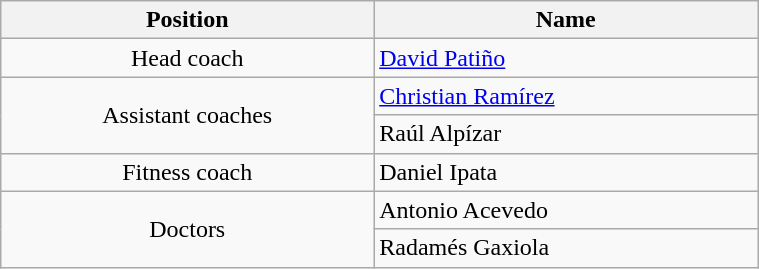<table class="wikitable" style="text-align:center; font-size:100%; width:40%;">
<tr>
<th>Position</th>
<th>Name</th>
</tr>
<tr>
<td>Head coach</td>
<td align=left> <a href='#'>David Patiño</a></td>
</tr>
<tr>
<td rowspan=2>Assistant coaches</td>
<td align=left> <a href='#'>Christian Ramírez</a></td>
</tr>
<tr>
<td align=left> Raúl Alpízar</td>
</tr>
<tr>
<td>Fitness coach</td>
<td align=left> Daniel Ipata</td>
</tr>
<tr>
<td rowspan=2>Doctors</td>
<td align=left> Antonio Acevedo</td>
</tr>
<tr>
<td align=left> Radamés Gaxiola</td>
</tr>
</table>
